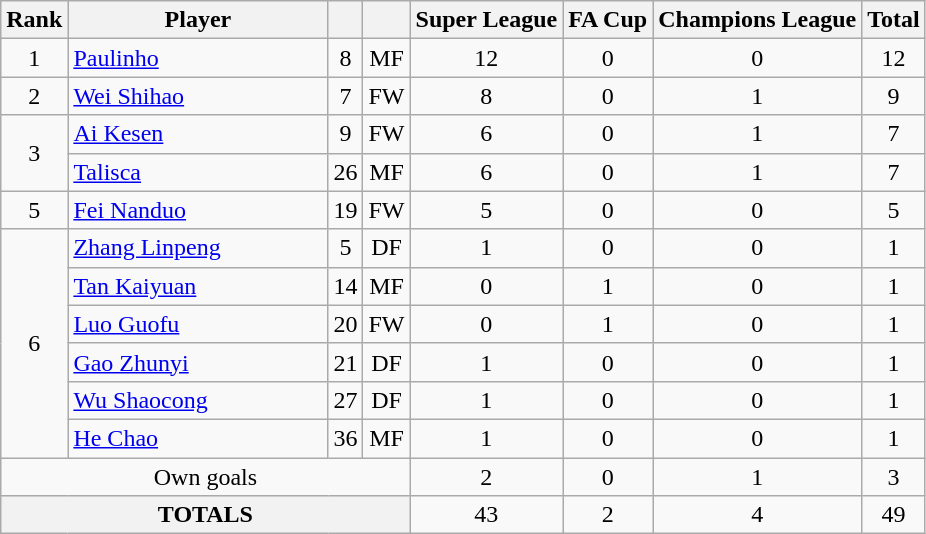<table class="wikitable">
<tr>
<th>Rank</th>
<th style="width:166px;">Player</th>
<th></th>
<th></th>
<th>Super League</th>
<th>FA Cup</th>
<th>Champions League</th>
<th>Total</th>
</tr>
<tr>
<td align=center>1</td>
<td> <a href='#'>Paulinho</a></td>
<td align=center>8</td>
<td align=center>MF</td>
<td align=center>12</td>
<td align=center>0</td>
<td align=center>0</td>
<td align=center>12</td>
</tr>
<tr>
<td align=center>2</td>
<td> <a href='#'>Wei Shihao</a></td>
<td align=center>7</td>
<td align=center>FW</td>
<td align=center>8</td>
<td align=center>0</td>
<td align=center>1</td>
<td align=center>9</td>
</tr>
<tr>
<td align=center rowspan=2>3</td>
<td> <a href='#'>Ai Kesen</a></td>
<td align=center>9</td>
<td align=center>FW</td>
<td align=center>6</td>
<td align=center>0</td>
<td align=center>1</td>
<td align=center>7</td>
</tr>
<tr>
<td> <a href='#'>Talisca</a></td>
<td align=center>26</td>
<td align=center>MF</td>
<td align=center>6</td>
<td align=center>0</td>
<td align=center>1</td>
<td align=center>7</td>
</tr>
<tr>
<td align=center>5</td>
<td> <a href='#'>Fei Nanduo</a></td>
<td align=center>19</td>
<td align=center>FW</td>
<td align=center>5</td>
<td align=center>0</td>
<td align=center>0</td>
<td align=center>5</td>
</tr>
<tr>
<td align=center rowspan=6>6</td>
<td> <a href='#'>Zhang Linpeng</a></td>
<td align=center>5</td>
<td align=center>DF</td>
<td align=center>1</td>
<td align=center>0</td>
<td align=center>0</td>
<td align=center>1</td>
</tr>
<tr>
<td> <a href='#'>Tan Kaiyuan</a></td>
<td align=center>14</td>
<td align=center>MF</td>
<td align=center>0</td>
<td align=center>1</td>
<td align=center>0</td>
<td align=center>1</td>
</tr>
<tr>
<td> <a href='#'>Luo Guofu</a></td>
<td align=center>20</td>
<td align=center>FW</td>
<td align=center>0</td>
<td align=center>1</td>
<td align=center>0</td>
<td align=center>1</td>
</tr>
<tr>
<td> <a href='#'>Gao Zhunyi</a></td>
<td align=center>21</td>
<td align=center>DF</td>
<td align=center>1</td>
<td align=center>0</td>
<td align=center>0</td>
<td align=center>1</td>
</tr>
<tr>
<td> <a href='#'>Wu Shaocong</a></td>
<td align=center>27</td>
<td align=center>DF</td>
<td align=center>1</td>
<td align=center>0</td>
<td align=center>0</td>
<td align=center>1</td>
</tr>
<tr>
<td> <a href='#'>He Chao</a></td>
<td align=center>36</td>
<td align=center>MF</td>
<td align=center>1</td>
<td align=center>0</td>
<td align=center>0</td>
<td align=center>1</td>
</tr>
<tr>
<td align=center colspan=4>Own goals</td>
<td align=center>2</td>
<td align=center>0</td>
<td align=center>1</td>
<td align=center>3</td>
</tr>
<tr>
<th align=center colspan=4>TOTALS</th>
<td align=center>43</td>
<td align=center>2</td>
<td align=center>4</td>
<td align=center>49</td>
</tr>
</table>
